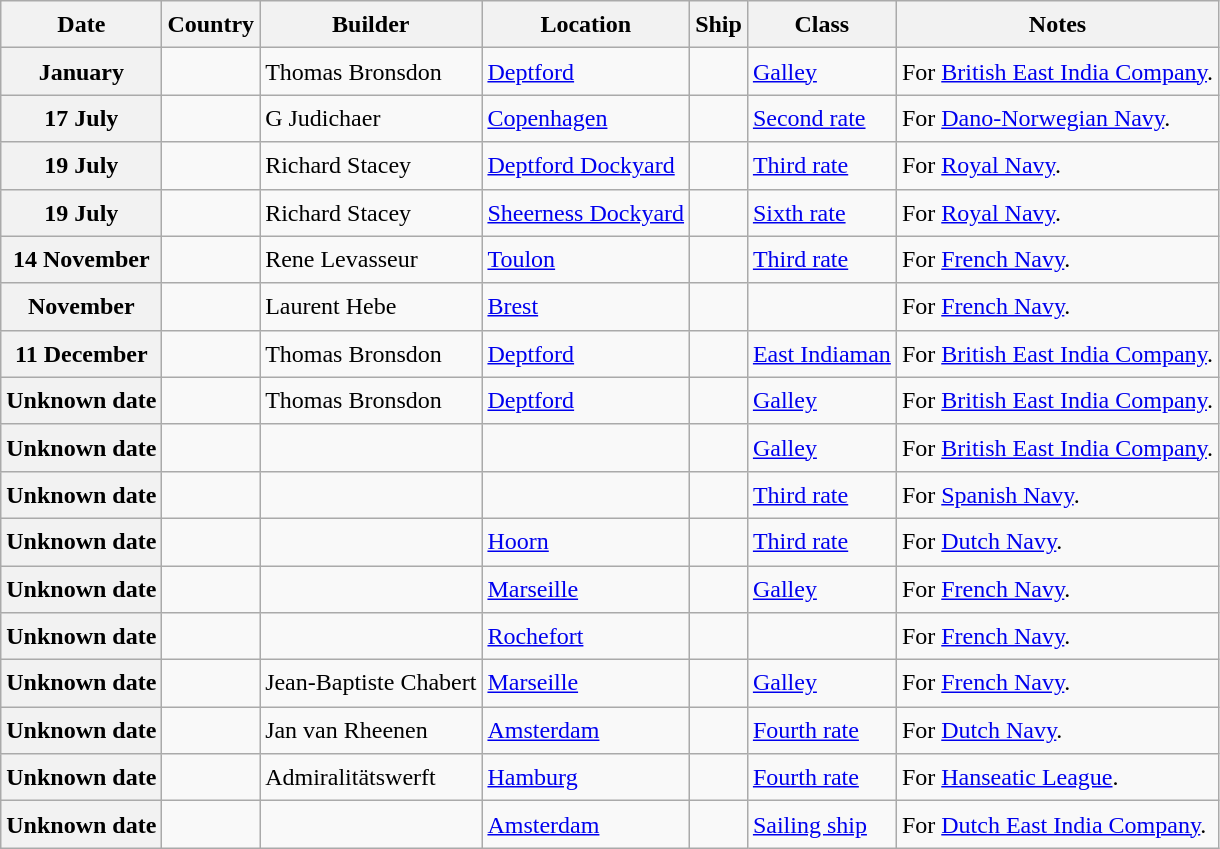<table class="wikitable sortable" style="font-size:1.00em; line-height:1.5em;">
<tr>
<th>Date</th>
<th>Country</th>
<th>Builder</th>
<th>Location</th>
<th>Ship</th>
<th>Class</th>
<th>Notes</th>
</tr>
<tr ---->
<th>January</th>
<td></td>
<td>Thomas Bronsdon</td>
<td><a href='#'>Deptford</a></td>
<td><strong></strong></td>
<td><a href='#'>Galley</a></td>
<td>For <a href='#'>British East India Company</a>.</td>
</tr>
<tr ---->
<th>17 July</th>
<td></td>
<td>G Judichaer</td>
<td><a href='#'>Copenhagen</a></td>
<td><strong></strong></td>
<td><a href='#'>Second rate</a></td>
<td>For <a href='#'>Dano-Norwegian Navy</a>.</td>
</tr>
<tr ---->
<th>19 July</th>
<td></td>
<td>Richard Stacey</td>
<td><a href='#'>Deptford Dockyard</a></td>
<td><strong></strong></td>
<td><a href='#'>Third rate</a></td>
<td>For <a href='#'>Royal Navy</a>.</td>
</tr>
<tr ---->
<th>19 July</th>
<td></td>
<td>Richard Stacey</td>
<td><a href='#'>Sheerness Dockyard</a></td>
<td><strong></strong></td>
<td><a href='#'>Sixth rate</a></td>
<td>For <a href='#'>Royal Navy</a>.</td>
</tr>
<tr ---->
<th>14 November</th>
<td></td>
<td>Rene Levasseur</td>
<td><a href='#'>Toulon</a></td>
<td><strong></strong></td>
<td><a href='#'>Third rate</a></td>
<td>For <a href='#'>French Navy</a>.</td>
</tr>
<tr ---->
<th>November</th>
<td></td>
<td>Laurent Hebe</td>
<td><a href='#'>Brest</a></td>
<td><strong></strong></td>
<td></td>
<td>For <a href='#'>French Navy</a>.</td>
</tr>
<tr ---->
<th>11 December</th>
<td></td>
<td>Thomas Bronsdon</td>
<td><a href='#'>Deptford</a></td>
<td><strong></strong></td>
<td><a href='#'>East Indiaman</a></td>
<td>For <a href='#'>British East India Company</a>.</td>
</tr>
<tr ---->
<th>Unknown date</th>
<td></td>
<td>Thomas Bronsdon</td>
<td><a href='#'>Deptford</a></td>
<td><strong></strong></td>
<td><a href='#'>Galley</a></td>
<td>For <a href='#'>British East India Company</a>.</td>
</tr>
<tr ---->
<th>Unknown date</th>
<td></td>
<td></td>
<td></td>
<td><strong></strong></td>
<td><a href='#'>Galley</a></td>
<td>For <a href='#'>British East India Company</a>.</td>
</tr>
<tr ---->
<th>Unknown date</th>
<td></td>
<td></td>
<td></td>
<td><strong></strong></td>
<td><a href='#'>Third rate</a></td>
<td>For <a href='#'>Spanish Navy</a>.</td>
</tr>
<tr ---->
<th>Unknown date</th>
<td></td>
<td></td>
<td><a href='#'>Hoorn</a></td>
<td><strong></strong></td>
<td><a href='#'>Third rate</a></td>
<td>For <a href='#'>Dutch Navy</a>.</td>
</tr>
<tr ---->
<th>Unknown date</th>
<td></td>
<td></td>
<td><a href='#'>Marseille</a></td>
<td><strong></strong></td>
<td><a href='#'>Galley</a></td>
<td>For <a href='#'>French Navy</a>.</td>
</tr>
<tr ---->
<th>Unknown date</th>
<td></td>
<td></td>
<td><a href='#'>Rochefort</a></td>
<td><strong></strong></td>
<td></td>
<td>For <a href='#'>French Navy</a>.</td>
</tr>
<tr ---->
<th>Unknown date</th>
<td></td>
<td>Jean-Baptiste Chabert</td>
<td><a href='#'>Marseille</a></td>
<td><strong></strong></td>
<td><a href='#'>Galley</a></td>
<td>For <a href='#'>French Navy</a>.</td>
</tr>
<tr ---->
<th>Unknown date</th>
<td></td>
<td>Jan van Rheenen</td>
<td><a href='#'>Amsterdam</a></td>
<td><strong></strong></td>
<td><a href='#'>Fourth rate</a></td>
<td>For <a href='#'>Dutch Navy</a>.</td>
</tr>
<tr ---->
<th>Unknown date</th>
<td></td>
<td>Admiralitätswerft</td>
<td><a href='#'>Hamburg</a></td>
<td><strong></strong></td>
<td><a href='#'>Fourth rate</a></td>
<td>For <a href='#'>Hanseatic League</a>.</td>
</tr>
<tr ---->
<th>Unknown date</th>
<td></td>
<td></td>
<td><a href='#'>Amsterdam</a></td>
<td><strong></strong></td>
<td><a href='#'>Sailing ship</a></td>
<td>For <a href='#'>Dutch East India Company</a>.</td>
</tr>
</table>
